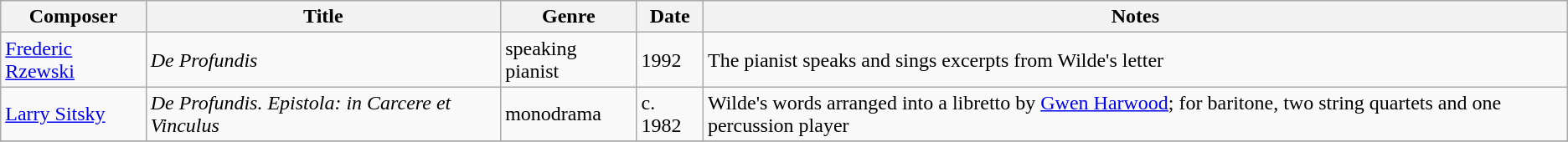<table class="wikitable sortable" style="text-align: left">
<tr>
<th>Composer</th>
<th>Title</th>
<th>Genre</th>
<th>Date</th>
<th>Notes</th>
</tr>
<tr>
<td><a href='#'>Frederic Rzewski</a></td>
<td><em>De Profundis</em></td>
<td>speaking pianist</td>
<td>1992</td>
<td>The pianist speaks and sings excerpts from Wilde's letter</td>
</tr>
<tr>
<td><a href='#'>Larry Sitsky</a></td>
<td><em>De Profundis. Epistola: in Carcere et Vinculus</em></td>
<td>monodrama</td>
<td>c. 1982</td>
<td>Wilde's words arranged into a libretto by <a href='#'>Gwen Harwood</a>; for baritone, two string quartets and one percussion player</td>
</tr>
<tr>
</tr>
</table>
